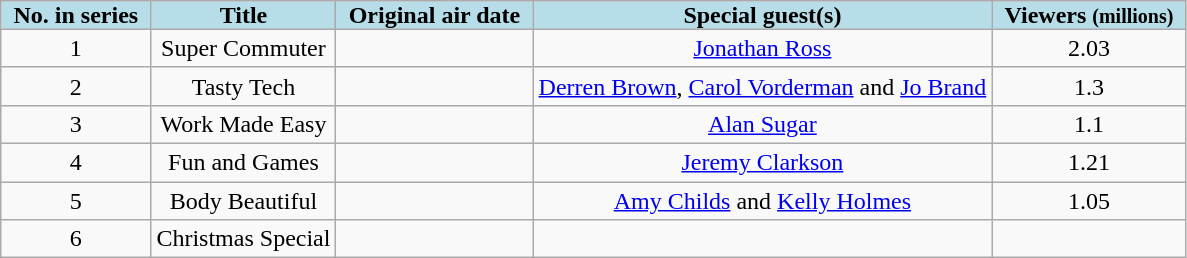<table style="text-align:center;" class="wikitable">
<tr>
<th style="background-color:#B6DDE8; padding:0 8px;">No. in series</th>
<th style="background-color:#B6DDE8; padding:0 8px;">Title</th>
<th style="background-color:#B6DDE8; padding:0 8px;">Original air date</th>
<th style="background-color:#B6DDE8; padding:0 8px;">Special guest(s)</th>
<th style="background-color:#B6DDE8; padding:0 8px;">Viewers <small>(millions)</small></th>
</tr>
<tr>
<td>1</td>
<td>Super Commuter</td>
<td></td>
<td><a href='#'>Jonathan Ross</a></td>
<td>2.03</td>
</tr>
<tr>
<td>2</td>
<td>Tasty Tech</td>
<td></td>
<td><a href='#'>Derren Brown</a>, <a href='#'>Carol Vorderman</a> and <a href='#'>Jo Brand</a></td>
<td>1.3</td>
</tr>
<tr>
<td>3</td>
<td>Work Made Easy</td>
<td></td>
<td><a href='#'>Alan Sugar</a></td>
<td>1.1</td>
</tr>
<tr>
<td>4</td>
<td>Fun and Games</td>
<td></td>
<td><a href='#'>Jeremy Clarkson</a></td>
<td>1.21</td>
</tr>
<tr>
<td>5</td>
<td>Body Beautiful</td>
<td></td>
<td><a href='#'>Amy Childs</a> and <a href='#'>Kelly Holmes</a></td>
<td>1.05</td>
</tr>
<tr>
<td>6</td>
<td>Christmas Special</td>
<td></td>
<td></td>
<td></td>
</tr>
</table>
